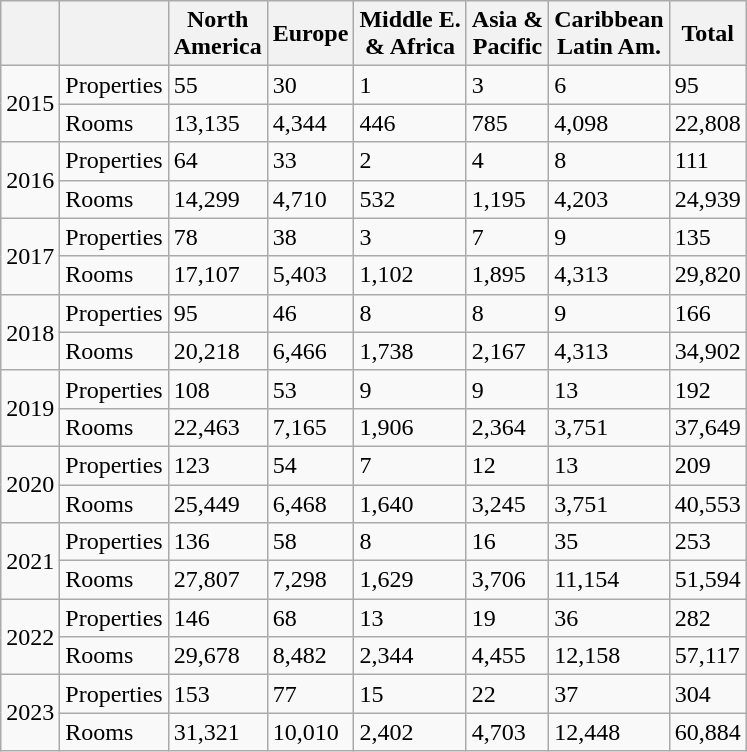<table class="wikitable">
<tr>
<th class="unsortable"></th>
<th></th>
<th>North<br>America</th>
<th>Europe</th>
<th>Middle E.<br>& Africa</th>
<th>Asia &<br>Pacific</th>
<th>Caribbean<br>Latin Am.</th>
<th>Total</th>
</tr>
<tr>
<td rowspan=2>2015</td>
<td>Properties</td>
<td>55</td>
<td>30</td>
<td>1</td>
<td>3</td>
<td>6</td>
<td>95</td>
</tr>
<tr>
<td>Rooms</td>
<td>13,135</td>
<td>4,344</td>
<td>446</td>
<td>785</td>
<td>4,098</td>
<td>22,808</td>
</tr>
<tr>
<td rowspan=2>2016</td>
<td>Properties</td>
<td>64</td>
<td>33</td>
<td>2</td>
<td>4</td>
<td>8</td>
<td>111</td>
</tr>
<tr>
<td>Rooms</td>
<td>14,299</td>
<td>4,710</td>
<td>532</td>
<td>1,195</td>
<td>4,203</td>
<td>24,939</td>
</tr>
<tr>
<td rowspan=2>2017</td>
<td>Properties</td>
<td>78</td>
<td>38</td>
<td>3</td>
<td>7</td>
<td>9</td>
<td>135</td>
</tr>
<tr>
<td>Rooms</td>
<td>17,107</td>
<td>5,403</td>
<td>1,102</td>
<td>1,895</td>
<td>4,313</td>
<td>29,820</td>
</tr>
<tr>
<td rowspan=2>2018</td>
<td>Properties</td>
<td>95</td>
<td>46</td>
<td>8</td>
<td>8</td>
<td>9</td>
<td>166</td>
</tr>
<tr>
<td>Rooms</td>
<td>20,218</td>
<td>6,466</td>
<td>1,738</td>
<td>2,167</td>
<td>4,313</td>
<td>34,902</td>
</tr>
<tr>
<td rowspan=2>2019</td>
<td>Properties</td>
<td>108</td>
<td>53</td>
<td>9</td>
<td>9</td>
<td>13</td>
<td>192</td>
</tr>
<tr>
<td>Rooms</td>
<td>22,463</td>
<td>7,165</td>
<td>1,906</td>
<td>2,364</td>
<td>3,751</td>
<td>37,649</td>
</tr>
<tr>
<td rowspan=2>2020</td>
<td>Properties</td>
<td>123</td>
<td>54</td>
<td>7</td>
<td>12</td>
<td>13</td>
<td>209</td>
</tr>
<tr>
<td>Rooms</td>
<td>25,449</td>
<td>6,468</td>
<td>1,640</td>
<td>3,245</td>
<td>3,751</td>
<td>40,553</td>
</tr>
<tr>
<td rowspan=2>2021</td>
<td>Properties</td>
<td>136</td>
<td>58</td>
<td>8</td>
<td>16</td>
<td>35</td>
<td>253</td>
</tr>
<tr>
<td>Rooms</td>
<td>27,807</td>
<td>7,298</td>
<td>1,629</td>
<td>3,706</td>
<td>11,154</td>
<td>51,594</td>
</tr>
<tr>
<td rowspan=2>2022</td>
<td>Properties</td>
<td>146</td>
<td>68</td>
<td>13</td>
<td>19</td>
<td>36</td>
<td>282</td>
</tr>
<tr>
<td>Rooms</td>
<td>29,678</td>
<td>8,482</td>
<td>2,344</td>
<td>4,455</td>
<td>12,158</td>
<td>57,117</td>
</tr>
<tr>
<td rowspan=2>2023</td>
<td>Properties</td>
<td>153</td>
<td>77</td>
<td>15</td>
<td>22</td>
<td>37</td>
<td>304</td>
</tr>
<tr>
<td>Rooms</td>
<td>31,321</td>
<td>10,010</td>
<td>2,402</td>
<td>4,703</td>
<td>12,448</td>
<td>60,884</td>
</tr>
</table>
